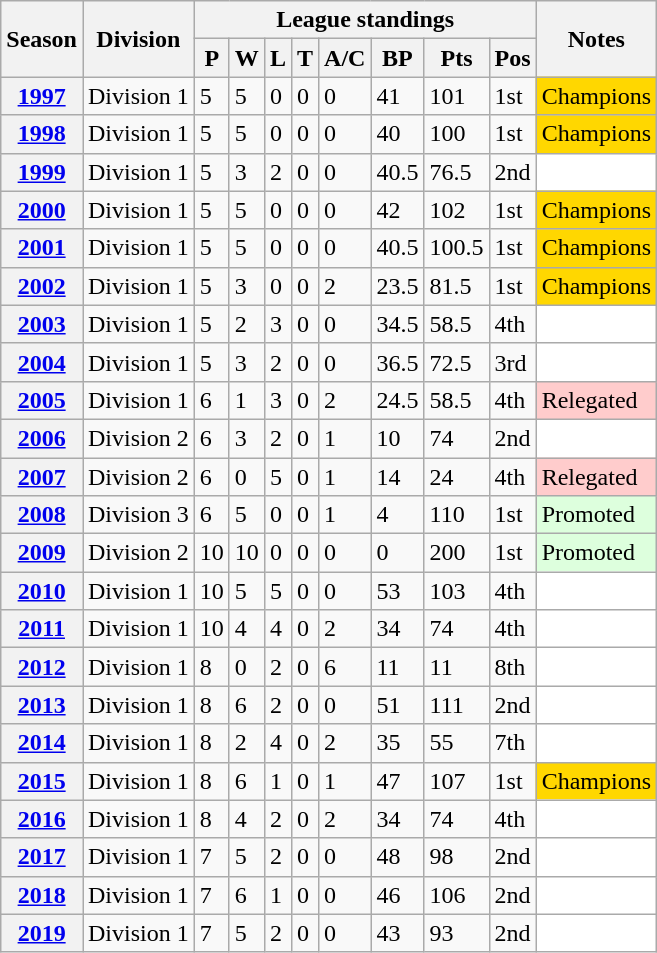<table class="wikitable sortable">
<tr>
<th scope="col" rowspan="2">Season</th>
<th scope="col" rowspan="2">Division</th>
<th scope="col" colspan="8">League standings</th>
<th scope="col" rowspan="2">Notes</th>
</tr>
<tr>
<th scope="col">P</th>
<th scope="col">W</th>
<th scope="col">L</th>
<th scope="col">T</th>
<th scope="col">A/C</th>
<th scope="col">BP</th>
<th scope="col">Pts</th>
<th scope="col">Pos</th>
</tr>
<tr>
<th scope="row"><a href='#'>1997</a></th>
<td>Division 1</td>
<td>5</td>
<td>5</td>
<td>0</td>
<td>0</td>
<td>0</td>
<td>41</td>
<td>101</td>
<td>1st</td>
<td style="background: gold;">Champions</td>
</tr>
<tr>
<th scope="row"><a href='#'>1998</a></th>
<td>Division 1</td>
<td>5</td>
<td>5</td>
<td>0</td>
<td>0</td>
<td>0</td>
<td>40</td>
<td>100</td>
<td>1st</td>
<td style="background: gold;">Champions</td>
</tr>
<tr>
<th scope="row"><a href='#'>1999</a></th>
<td>Division 1</td>
<td>5</td>
<td>3</td>
<td>2</td>
<td>0</td>
<td>0</td>
<td>40.5</td>
<td>76.5</td>
<td>2nd</td>
<td style="background: white;"></td>
</tr>
<tr>
<th scope="row"><a href='#'>2000</a></th>
<td>Division 1</td>
<td>5</td>
<td>5</td>
<td>0</td>
<td>0</td>
<td>0</td>
<td>42</td>
<td>102</td>
<td>1st</td>
<td style="background: gold;">Champions</td>
</tr>
<tr>
<th scope="row"><a href='#'>2001</a></th>
<td>Division 1</td>
<td>5</td>
<td>5</td>
<td>0</td>
<td>0</td>
<td>0</td>
<td>40.5</td>
<td>100.5</td>
<td>1st</td>
<td style="background: gold;">Champions</td>
</tr>
<tr>
<th scope="row"><a href='#'>2002</a></th>
<td>Division 1</td>
<td>5</td>
<td>3</td>
<td>0</td>
<td>0</td>
<td>2</td>
<td>23.5</td>
<td>81.5</td>
<td>1st</td>
<td style="background: gold;">Champions</td>
</tr>
<tr>
<th scope="row"><a href='#'>2003</a></th>
<td>Division 1</td>
<td>5</td>
<td>2</td>
<td>3</td>
<td>0</td>
<td>0</td>
<td>34.5</td>
<td>58.5</td>
<td>4th</td>
<td style="background: white;"></td>
</tr>
<tr>
<th scope="row"><a href='#'>2004</a></th>
<td>Division 1</td>
<td>5</td>
<td>3</td>
<td>2</td>
<td>0</td>
<td>0</td>
<td>36.5</td>
<td>72.5</td>
<td>3rd</td>
<td style="background: white;"></td>
</tr>
<tr>
<th scope="row"><a href='#'>2005</a></th>
<td>Division 1</td>
<td>6</td>
<td>1</td>
<td>3</td>
<td>0</td>
<td>2</td>
<td>24.5</td>
<td>58.5</td>
<td>4th</td>
<td style="background: #FFCCCC;">Relegated</td>
</tr>
<tr>
<th scope="row"><a href='#'>2006</a></th>
<td>Division 2</td>
<td>6</td>
<td>3</td>
<td>2</td>
<td>0</td>
<td>1</td>
<td>10</td>
<td>74</td>
<td>2nd</td>
<td style="background: white;"></td>
</tr>
<tr>
<th scope="row"><a href='#'>2007</a></th>
<td>Division 2</td>
<td>6</td>
<td>0</td>
<td>5</td>
<td>0</td>
<td>1</td>
<td>14</td>
<td>24</td>
<td>4th</td>
<td style="background: #FFCCCC;">Relegated</td>
</tr>
<tr>
<th scope="row"><a href='#'>2008</a></th>
<td>Division 3</td>
<td>6</td>
<td>5</td>
<td>0</td>
<td>0</td>
<td>1</td>
<td>4</td>
<td>110</td>
<td>1st</td>
<td style="background: #dfd;">Promoted</td>
</tr>
<tr>
<th scope="row"><a href='#'>2009</a></th>
<td>Division 2</td>
<td>10</td>
<td>10</td>
<td>0</td>
<td>0</td>
<td>0</td>
<td>0</td>
<td>200</td>
<td>1st</td>
<td style="background: #dfd;">Promoted</td>
</tr>
<tr>
<th scope="row"><a href='#'>2010</a></th>
<td>Division 1</td>
<td>10</td>
<td>5</td>
<td>5</td>
<td>0</td>
<td>0</td>
<td>53</td>
<td>103</td>
<td>4th</td>
<td style="background: white;"></td>
</tr>
<tr>
<th scope="row"><a href='#'>2011</a></th>
<td>Division 1</td>
<td>10</td>
<td>4</td>
<td>4</td>
<td>0</td>
<td>2</td>
<td>34</td>
<td>74</td>
<td>4th</td>
<td style="background: white;"></td>
</tr>
<tr>
<th scope="row"><a href='#'>2012</a></th>
<td>Division 1</td>
<td>8</td>
<td>0</td>
<td>2</td>
<td>0</td>
<td>6</td>
<td>11</td>
<td>11</td>
<td>8th</td>
<td style="background: white;"></td>
</tr>
<tr>
<th scope="row"><a href='#'>2013</a></th>
<td>Division 1</td>
<td>8</td>
<td>6</td>
<td>2</td>
<td>0</td>
<td>0</td>
<td>51</td>
<td>111</td>
<td>2nd</td>
<td style="background: white;"></td>
</tr>
<tr>
<th scope="row"><a href='#'>2014</a></th>
<td>Division 1</td>
<td>8</td>
<td>2</td>
<td>4</td>
<td>0</td>
<td>2</td>
<td>35</td>
<td>55</td>
<td>7th</td>
<td style="background: white;"></td>
</tr>
<tr>
<th scope="row"><a href='#'>2015</a></th>
<td>Division 1</td>
<td>8</td>
<td>6</td>
<td>1</td>
<td>0</td>
<td>1</td>
<td>47</td>
<td>107</td>
<td>1st</td>
<td style="background: gold;">Champions</td>
</tr>
<tr>
<th scope="row"><a href='#'>2016</a></th>
<td>Division 1</td>
<td>8</td>
<td>4</td>
<td>2</td>
<td>0</td>
<td>2</td>
<td>34</td>
<td>74</td>
<td>4th</td>
<td style="background: white;"></td>
</tr>
<tr>
<th scope="row"><a href='#'>2017</a></th>
<td>Division 1</td>
<td>7</td>
<td>5</td>
<td>2</td>
<td>0</td>
<td>0</td>
<td>48</td>
<td>98</td>
<td>2nd</td>
<td style="background: white;"></td>
</tr>
<tr>
<th scope="row"><a href='#'>2018</a></th>
<td>Division 1</td>
<td>7</td>
<td>6</td>
<td>1</td>
<td>0</td>
<td>0</td>
<td>46</td>
<td>106</td>
<td>2nd</td>
<td style="background: white;"></td>
</tr>
<tr>
<th scope="row"><a href='#'>2019</a></th>
<td>Division 1</td>
<td>7</td>
<td>5</td>
<td>2</td>
<td>0</td>
<td>0</td>
<td>43</td>
<td>93</td>
<td>2nd</td>
<td style="background: white;"></td>
</tr>
</table>
